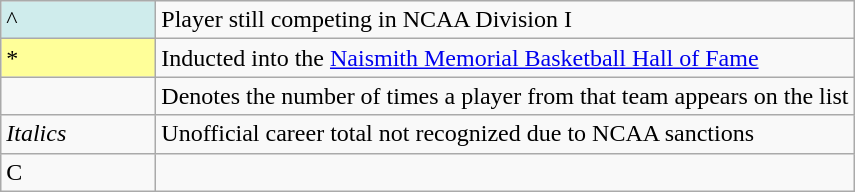<table class="wikitable">
<tr>
<td style="background-color:#CFECEC; width:6em">^</td>
<td>Player still competing in NCAA Division I</td>
</tr>
<tr>
<td style="background-color:#FFFF99; width:6em">*</td>
<td>Inducted into the <a href='#'>Naismith Memorial Basketball Hall of Fame</a></td>
</tr>
<tr>
<td></td>
<td>Denotes the number of times a player from that team appears on the list</td>
</tr>
<tr>
<td><em>Italics</em></td>
<td>Unofficial career total not recognized due to NCAA sanctions</td>
</tr>
<tr>
<td>C</td>
<td></td>
</tr>
</table>
